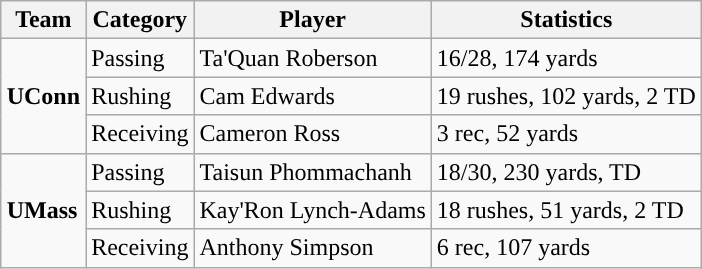<table class="wikitable" style="float: right;">
<tr>
<th>Team</th>
<th>Category</th>
<th>Player</th>
<th>Statistics</th>
</tr>
<tr>
<td rowspan=3><strong>UConn</strong></td>
<td>Passing</td>
<td>Ta'Quan Roberson</td>
<td>16/28, 174 yards</td>
</tr>
<tr>
<td>Rushing</td>
<td>Cam Edwards</td>
<td>19 rushes, 102 yards, 2 TD</td>
</tr>
<tr>
<td>Receiving</td>
<td>Cameron Ross</td>
<td>3 rec, 52 yards</td>
</tr>
<tr>
<td rowspan=3><strong>UMass</strong></td>
<td>Passing</td>
<td>Taisun Phommachanh</td>
<td>18/30, 230 yards, TD</td>
</tr>
<tr>
<td>Rushing</td>
<td>Kay'Ron Lynch-Adams</td>
<td>18 rushes, 51 yards, 2 TD</td>
</tr>
<tr>
<td>Receiving</td>
<td>Anthony Simpson</td>
<td>6 rec, 107 yards</td>
</tr>
</table>
